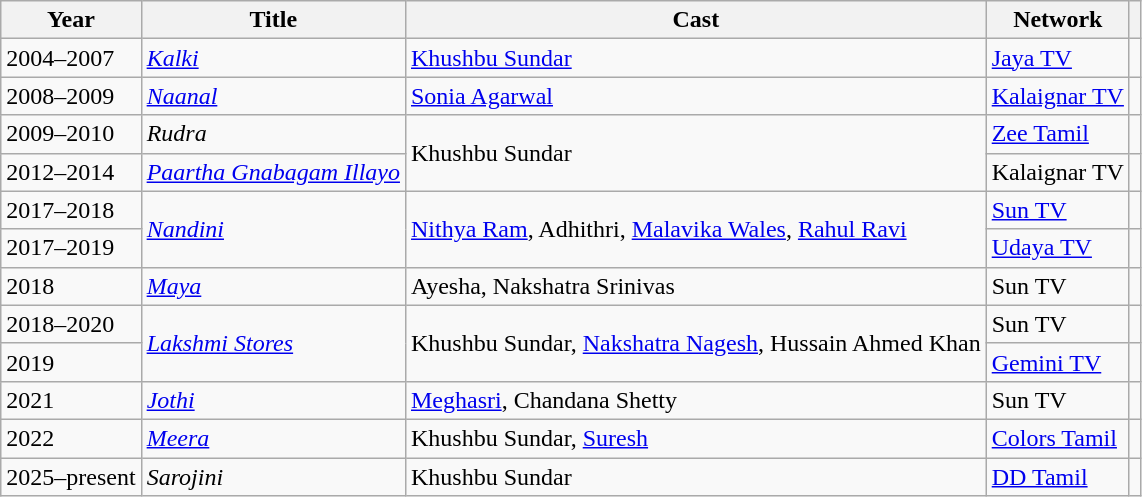<table class="wikitable sortable">
<tr>
<th>Year</th>
<th>Title</th>
<th>Cast</th>
<th>Network</th>
<th class="unsortable"></th>
</tr>
<tr>
<td>2004–2007</td>
<td><em><a href='#'>Kalki</a></em></td>
<td><a href='#'>Khushbu Sundar</a></td>
<td><a href='#'>Jaya TV</a></td>
<td></td>
</tr>
<tr>
<td>2008–2009</td>
<td><em><a href='#'>Naanal</a></em></td>
<td><a href='#'>Sonia Agarwal</a></td>
<td><a href='#'>Kalaignar TV</a></td>
<td></td>
</tr>
<tr>
<td>2009–2010</td>
<td><em>Rudra</em></td>
<td rowspan="2">Khushbu Sundar</td>
<td><a href='#'>Zee Tamil</a></td>
<td></td>
</tr>
<tr>
<td>2012–2014</td>
<td><em><a href='#'>Paartha Gnabagam Illayo</a></em></td>
<td>Kalaignar TV</td>
<td></td>
</tr>
<tr>
<td>2017–2018</td>
<td rowspan="2"><em><a href='#'>Nandini</a></em></td>
<td rowspan="2"><a href='#'>Nithya Ram</a>, Adhithri, <a href='#'>Malavika Wales</a>, <a href='#'>Rahul Ravi</a></td>
<td><a href='#'>Sun TV</a></td>
<td></td>
</tr>
<tr>
<td>2017–2019</td>
<td><a href='#'>Udaya TV</a></td>
<td></td>
</tr>
<tr>
<td>2018</td>
<td><em><a href='#'>Maya</a></em></td>
<td>Ayesha, Nakshatra Srinivas</td>
<td>Sun TV</td>
<td></td>
</tr>
<tr>
<td>2018–2020</td>
<td rowspan="2"><em><a href='#'>Lakshmi Stores</a></em></td>
<td rowspan="2">Khushbu Sundar, <a href='#'>Nakshatra Nagesh</a>, Hussain Ahmed Khan</td>
<td>Sun TV</td>
<td></td>
</tr>
<tr>
<td>2019</td>
<td><a href='#'>Gemini TV</a></td>
<td></td>
</tr>
<tr>
<td>2021</td>
<td><em><a href='#'>Jothi</a></em></td>
<td><a href='#'>Meghasri</a>, Chandana Shetty</td>
<td>Sun TV</td>
<td></td>
</tr>
<tr>
<td>2022</td>
<td><em><a href='#'>Meera</a></em></td>
<td>Khushbu Sundar, <a href='#'>Suresh</a></td>
<td><a href='#'>Colors Tamil</a></td>
<td></td>
</tr>
<tr>
<td>2025–present</td>
<td><em>Sarojini</em></td>
<td>Khushbu Sundar</td>
<td><a href='#'>DD Tamil</a></td>
<td></td>
</tr>
</table>
